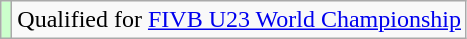<table class="wikitable">
<tr>
<td bgcolor=#ccffcc></td>
<td>Qualified for <a href='#'>FIVB U23 World Championship</a></td>
</tr>
</table>
